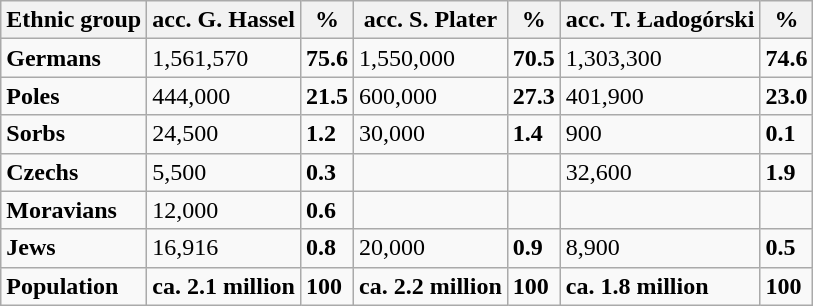<table class="wikitable">
<tr>
<th>Ethnic group</th>
<th>acc. G. Hassel</th>
<th><strong>%</strong></th>
<th>acc. S. Plater</th>
<th><strong>%</strong></th>
<th>acc. T. Ładogórski</th>
<th><strong>%</strong></th>
</tr>
<tr>
<td><strong>Germans</strong></td>
<td>1,561,570</td>
<td><strong>75.6</strong></td>
<td>1,550,000</td>
<td><strong>70.5</strong></td>
<td>1,303,300</td>
<td><strong>74.6</strong></td>
</tr>
<tr>
<td><strong>Poles</strong></td>
<td>444,000</td>
<td><strong>21.5</strong></td>
<td>600,000</td>
<td><strong>27.3</strong></td>
<td>401,900</td>
<td><strong>23.0</strong></td>
</tr>
<tr>
<td><strong>Sorbs</strong></td>
<td>24,500</td>
<td><strong>1.2</strong></td>
<td>30,000</td>
<td><strong>1.4</strong></td>
<td>900</td>
<td><strong>0.1</strong></td>
</tr>
<tr>
<td><strong>Czechs</strong></td>
<td>5,500</td>
<td><strong>0.3</strong></td>
<td></td>
<td></td>
<td>32,600</td>
<td><strong>1.9</strong></td>
</tr>
<tr>
<td><strong>Moravians</strong></td>
<td>12,000</td>
<td><strong>0.6</strong></td>
<td></td>
<td></td>
<td></td>
<td></td>
</tr>
<tr>
<td><strong>Jews</strong></td>
<td>16,916</td>
<td><strong>0.8</strong></td>
<td>20,000</td>
<td><strong>0.9</strong></td>
<td>8,900</td>
<td><strong>0.5</strong></td>
</tr>
<tr>
<td><strong>Population</strong></td>
<td><strong>ca. 2.1 million</strong></td>
<td><strong>100</strong></td>
<td><strong>ca. 2.2 million</strong></td>
<td><strong>100</strong></td>
<td><strong>ca. 1.8 million</strong></td>
<td><strong>100</strong></td>
</tr>
</table>
